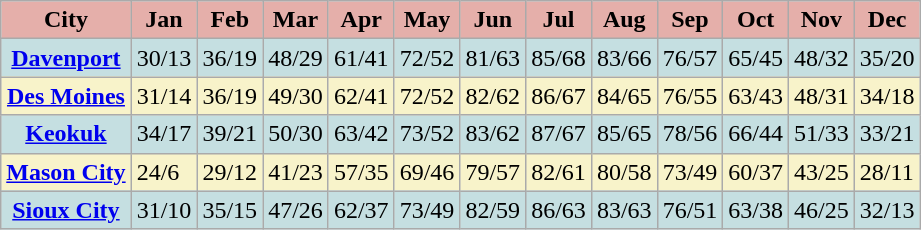<table class="wikitable sortable sort-under" "text-align: center; font-size: 90%;">
<tr>
<th style="background-color:#e5afaa;">City</th>
<th style="background-color:#e5afaa;" data-sort-type="number">Jan</th>
<th style="background-color:#e5afaa;" data-sort-type="number">Feb</th>
<th style="background-color:#e5afaa;" data-sort-type="number">Mar</th>
<th style="background-color:#e5afaa;" data-sort-type="number">Apr</th>
<th style="background-color:#e5afaa;" data-sort-type="number">May</th>
<th style="background-color:#e5afaa;" data-sort-type="number">Jun</th>
<th style="background-color:#e5afaa;" data-sort-type="number">Jul</th>
<th style="background-color:#e5afaa;" data-sort-type="number">Aug</th>
<th style="background-color:#e5afaa;" data-sort-type="number">Sep</th>
<th style="background-color:#e5afaa;" data-sort-type="number">Oct</th>
<th style="background-color:#e5afaa;" data-sort-type="number">Nov</th>
<th style="background-color:#e5afaa;" data-sort-type="number">Dec</th>
</tr>
<tr style="background:#c5dfe1;">
<th style="background:#c5dfe1;"><a href='#'>Davenport</a></th>
<td>30/13</td>
<td>36/19</td>
<td>48/29</td>
<td>61/41</td>
<td>72/52</td>
<td>81/63</td>
<td>85/68</td>
<td>83/66</td>
<td>76/57</td>
<td>65/45</td>
<td>48/32</td>
<td>35/20</td>
</tr>
<tr style="background:#f8f3ca;">
<th style="background:#f8f3ca;"><a href='#'>Des Moines</a></th>
<td>31/14</td>
<td>36/19</td>
<td>49/30</td>
<td>62/41</td>
<td>72/52</td>
<td>82/62</td>
<td>86/67</td>
<td>84/65</td>
<td>76/55</td>
<td>63/43</td>
<td>48/31</td>
<td>34/18</td>
</tr>
<tr style="background:#c5dfe1;">
<th style="background:#c5dfe1;"><a href='#'>Keokuk</a></th>
<td>34/17</td>
<td>39/21</td>
<td>50/30</td>
<td>63/42</td>
<td>73/52</td>
<td>83/62</td>
<td>87/67</td>
<td>85/65</td>
<td>78/56</td>
<td>66/44</td>
<td>51/33</td>
<td>33/21</td>
</tr>
<tr style="background:#f8f3ca;">
<th style="background:#f8f3ca;"><a href='#'>Mason City</a></th>
<td>24/6</td>
<td>29/12</td>
<td>41/23</td>
<td>57/35</td>
<td>69/46</td>
<td>79/57</td>
<td>82/61</td>
<td>80/58</td>
<td>73/49</td>
<td>60/37</td>
<td>43/25</td>
<td>28/11</td>
</tr>
<tr style="background:#c5dfe1;">
<th style="background:#c5dfe1;"><a href='#'>Sioux City</a></th>
<td>31/10</td>
<td>35/15</td>
<td>47/26</td>
<td>62/37</td>
<td>73/49</td>
<td>82/59</td>
<td>86/63</td>
<td>83/63</td>
<td>76/51</td>
<td>63/38</td>
<td>46/25</td>
<td>32/13</td>
</tr>
</table>
